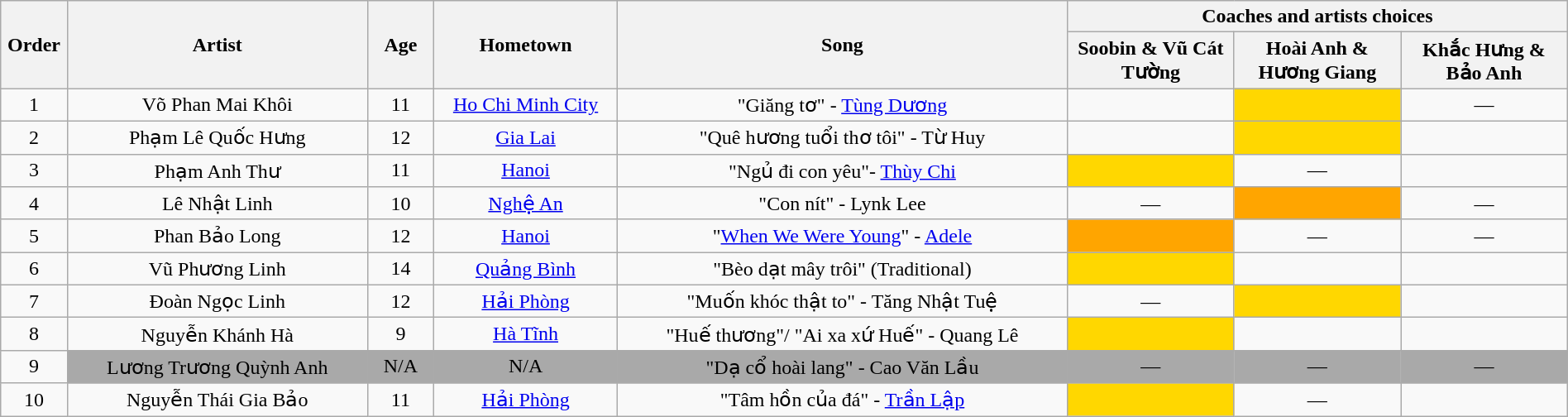<table class="wikitable" style="text-align:center; width:100%;">
<tr>
<th scope="col" rowspan="2" style="width:04%;">Order</th>
<th scope="col" rowspan="2" style="width:18%;">Artist</th>
<th scope="col" rowspan="2" style="width:04%;">Age</th>
<th scope="col" rowspan="2" style="width:11%;">Hometown</th>
<th scope="col" rowspan="2" style="width:27%;">Song</th>
<th scope="col" colspan="4" style="width:30%;">Coaches and artists choices</th>
</tr>
<tr>
<th style="width:10%;">Soobin  & Vũ Cát Tường</th>
<th style="width:10%;">Hoài Anh & Hương Giang</th>
<th style="width:10%;">Khắc Hưng & Bảo Anh</th>
</tr>
<tr>
<td scope="row">1</td>
<td>Võ Phan Mai Khôi</td>
<td>11</td>
<td><a href='#'>Ho Chi Minh City</a></td>
<td>"Giăng tơ" - <a href='#'>Tùng Dương</a></td>
<td style="text-align:center;"></td>
<td style="background:gold;text-align:center;"></td>
<td>—</td>
</tr>
<tr>
<td scope="row">2</td>
<td>Phạm Lê Quốc Hưng</td>
<td>12</td>
<td><a href='#'>Gia Lai</a></td>
<td>"Quê hương tuổi thơ tôi" - Từ Huy</td>
<td style="text-align:center;"></td>
<td style="background:gold;text-align:center;"></td>
<td style="text-align:center;"></td>
</tr>
<tr>
<td scope="row">3</td>
<td>Phạm Anh Thư</td>
<td>11</td>
<td><a href='#'>Hanoi</a></td>
<td>"Ngủ đi con yêu"- <a href='#'>Thùy Chi</a></td>
<td style="background:gold;text-align:center;"></td>
<td>—</td>
<td style="text-align:center;"></td>
</tr>
<tr>
<td scope="row">4</td>
<td>Lê Nhật Linh</td>
<td>10</td>
<td><a href='#'>Nghệ An</a></td>
<td>"Con nít" - Lynk Lee</td>
<td>—</td>
<td style="background:orange;text-align:center;"></td>
<td>—</td>
</tr>
<tr>
<td scope="row">5</td>
<td>Phan Bảo Long</td>
<td>12</td>
<td><a href='#'>Hanoi</a></td>
<td>"<a href='#'>When We Were Young</a>" - <a href='#'>Adele</a></td>
<td style="background:orange;text-align:center;"></td>
<td>—</td>
<td>—</td>
</tr>
<tr>
<td scope="row">6</td>
<td>Vũ Phương Linh</td>
<td>14</td>
<td><a href='#'>Quảng Bình</a></td>
<td>"Bèo dạt mây trôi" (Traditional)</td>
<td style="background:gold;text-align:center;"></td>
<td style="text-align:center;"></td>
<td style="text-align:center;"></td>
</tr>
<tr>
<td scope="row">7</td>
<td>Đoàn Ngọc Linh</td>
<td>12</td>
<td><a href='#'>Hải Phòng</a></td>
<td>"Muốn khóc thật to" - Tăng Nhật Tuệ</td>
<td>—</td>
<td style="background:gold;text-align:center;"></td>
<td style="text-align:center;"></td>
</tr>
<tr>
<td scope="row">8</td>
<td>Nguyễn Khánh Hà</td>
<td>9</td>
<td><a href='#'>Hà Tĩnh</a></td>
<td>"Huế thương"/ "Ai xa xứ Huế" - Quang Lê</td>
<td style="background:gold;text-align:center;"></td>
<td style="text-align:center;"></td>
<td style="text-align:center;"></td>
</tr>
<tr>
<td scope="row">9</td>
<td style="background:darkgrey;">Lương Trương Quỳnh Anh</td>
<td style="background:darkgrey;">N/A</td>
<td style="background:darkgrey;">N/A</td>
<td style="background:darkgrey;">"Dạ cổ hoài lang" - Cao Văn Lầu</td>
<td style="background:darkgrey;text-align:center;">—</td>
<td style="background:darkgrey;text-align:center;">—</td>
<td style="background:darkgrey;text-align:center;">—</td>
</tr>
<tr>
<td scope="row">10</td>
<td>Nguyễn Thái Gia Bảo</td>
<td>11</td>
<td><a href='#'>Hải Phòng</a></td>
<td>"Tâm hồn của đá" - <a href='#'>Trần Lập</a></td>
<td style="background:gold;text-align:center;"></td>
<td>—</td>
<td style="text-align:center;"></td>
</tr>
</table>
